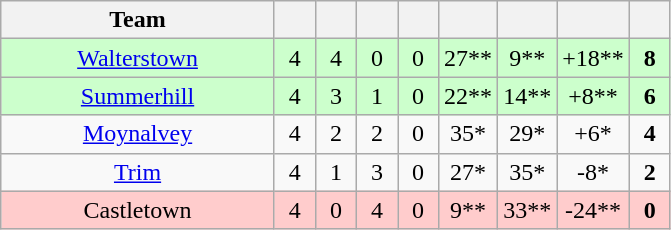<table class="wikitable" style="text-align:center">
<tr>
<th style="width:175px;">Team</th>
<th width="20"></th>
<th width="20"></th>
<th width="20"></th>
<th width="20"></th>
<th width="20"></th>
<th width="20"></th>
<th width="20"></th>
<th width="20"></th>
</tr>
<tr style="background:#cfc;">
<td><a href='#'>Walterstown</a></td>
<td>4</td>
<td>4</td>
<td>0</td>
<td>0</td>
<td>27**</td>
<td>9**</td>
<td>+18**</td>
<td><strong>8</strong></td>
</tr>
<tr style="background:#cfc;">
<td><a href='#'>Summerhill</a></td>
<td>4</td>
<td>3</td>
<td>1</td>
<td>0</td>
<td>22**</td>
<td>14**</td>
<td>+8**</td>
<td><strong>6</strong></td>
</tr>
<tr>
<td><a href='#'>Moynalvey</a></td>
<td>4</td>
<td>2</td>
<td>2</td>
<td>0</td>
<td>35*</td>
<td>29*</td>
<td>+6*</td>
<td><strong>4</strong></td>
</tr>
<tr>
<td><a href='#'>Trim</a></td>
<td>4</td>
<td>1</td>
<td>3</td>
<td>0</td>
<td>27*</td>
<td>35*</td>
<td>-8*</td>
<td><strong>2</strong></td>
</tr>
<tr style="background:#fcc;">
<td>Castletown</td>
<td>4</td>
<td>0</td>
<td>4</td>
<td>0</td>
<td>9**</td>
<td>33**</td>
<td>-24**</td>
<td><strong>0</strong></td>
</tr>
</table>
